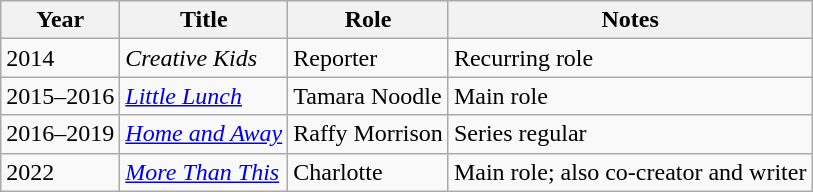<table class="wikitable sortable">
<tr>
<th>Year</th>
<th>Title</th>
<th>Role</th>
<th class="unsortable">Notes</th>
</tr>
<tr>
<td>2014</td>
<td><em>Creative Kids</em></td>
<td>Reporter</td>
<td>Recurring role</td>
</tr>
<tr>
<td>2015–2016</td>
<td><em><a href='#'>Little Lunch</a></em></td>
<td>Tamara Noodle</td>
<td>Main role</td>
</tr>
<tr>
<td>2016–2019</td>
<td><em><a href='#'>Home and Away</a></em></td>
<td>Raffy Morrison</td>
<td>Series regular</td>
</tr>
<tr>
<td>2022</td>
<td><em><a href='#'>More Than This</a></em></td>
<td>Charlotte</td>
<td>Main role; also co-creator and writer</td>
</tr>
</table>
